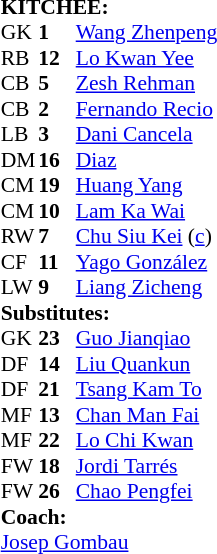<table style="font-size: 90%" cellspacing="0" cellpadding="0" align=center>
<tr>
<td colspan="4"><strong>KITCHEE:</strong></td>
</tr>
<tr>
<th width="25"></th>
<th width="25"></th>
</tr>
<tr>
<td>GK</td>
<td><strong>1</strong></td>
<td> <a href='#'>Wang Zhenpeng</a></td>
</tr>
<tr>
<td>RB</td>
<td><strong>12</strong></td>
<td> <a href='#'>Lo Kwan Yee</a></td>
<td></td>
</tr>
<tr>
<td>CB</td>
<td><strong>5</strong></td>
<td> <a href='#'>Zesh Rehman</a></td>
</tr>
<tr>
<td>CB</td>
<td><strong>2</strong></td>
<td> <a href='#'>Fernando Recio</a></td>
</tr>
<tr>
<td>LB</td>
<td><strong>3</strong></td>
<td> <a href='#'>Dani Cancela</a></td>
</tr>
<tr>
<td>DM</td>
<td><strong>16</strong></td>
<td> <a href='#'>Diaz</a></td>
<td></td>
<td></td>
</tr>
<tr>
<td>CM</td>
<td><strong>19</strong></td>
<td> <a href='#'>Huang Yang</a></td>
</tr>
<tr>
<td>CM</td>
<td><strong>10</strong></td>
<td> <a href='#'>Lam Ka Wai</a></td>
</tr>
<tr>
<td>RW</td>
<td><strong>7</strong></td>
<td> <a href='#'>Chu Siu Kei</a> (<a href='#'>c</a>)</td>
<td></td>
</tr>
<tr>
<td>CF</td>
<td><strong>11</strong></td>
<td> <a href='#'>Yago González</a></td>
<td></td>
<td></td>
</tr>
<tr>
<td>LW</td>
<td><strong>9</strong></td>
<td> <a href='#'>Liang Zicheng</a></td>
<td></td>
<td></td>
</tr>
<tr>
<td colspan=4><strong>Substitutes:</strong></td>
</tr>
<tr>
<td>GK</td>
<td><strong>23</strong></td>
<td> <a href='#'>Guo Jianqiao</a></td>
</tr>
<tr>
<td>DF</td>
<td><strong>14</strong></td>
<td> <a href='#'>Liu Quankun</a></td>
<td></td>
<td></td>
</tr>
<tr>
<td>DF</td>
<td><strong>21</strong></td>
<td> <a href='#'>Tsang Kam To</a></td>
<td></td>
<td></td>
</tr>
<tr>
<td>MF</td>
<td><strong>13</strong></td>
<td> <a href='#'>Chan Man Fai</a></td>
<td></td>
</tr>
<tr>
<td>MF</td>
<td><strong>22</strong></td>
<td> <a href='#'>Lo Chi Kwan</a></td>
</tr>
<tr>
<td>FW</td>
<td><strong>18</strong></td>
<td> <a href='#'>Jordi Tarrés</a></td>
<td></td>
<td></td>
</tr>
<tr>
<td>FW</td>
<td><strong>26</strong></td>
<td> <a href='#'>Chao Pengfei</a></td>
</tr>
<tr>
<td colspan=4><strong>Coach:</strong></td>
</tr>
<tr>
<td colspan="4"> <a href='#'>Josep Gombau</a></td>
</tr>
</table>
